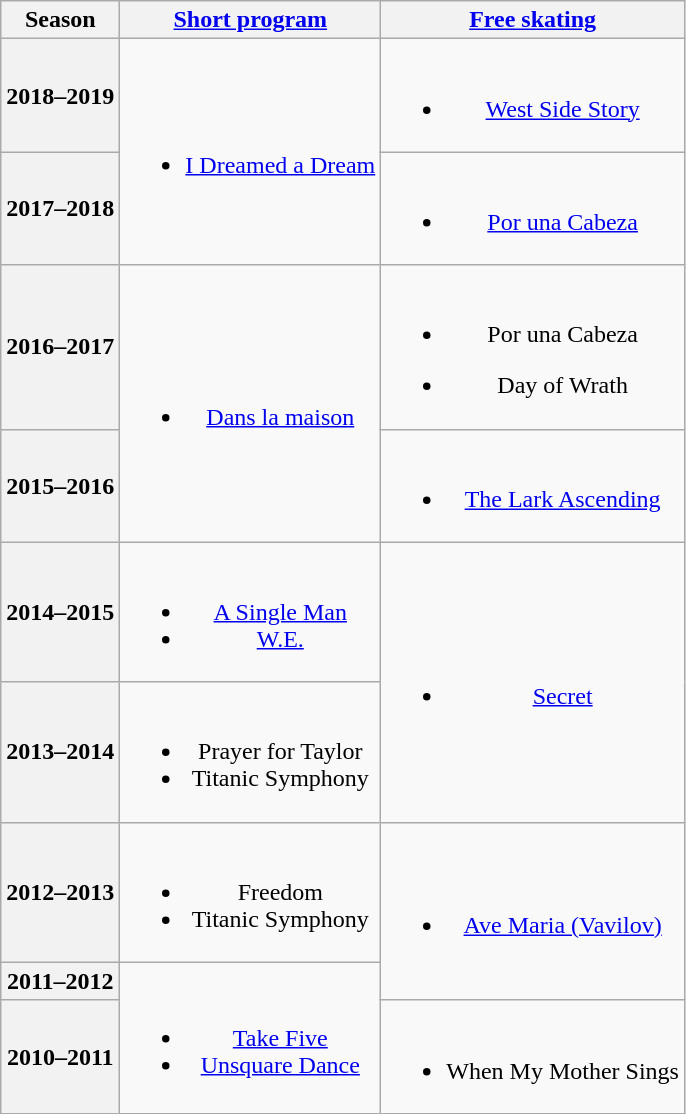<table class=wikitable style=text-align:center>
<tr>
<th>Season</th>
<th><a href='#'>Short program</a></th>
<th><a href='#'>Free skating</a></th>
</tr>
<tr>
<th>2018–2019 <br></th>
<td rowspan=2><br><ul><li><a href='#'>I Dreamed a Dream</a> <br></li></ul></td>
<td><br><ul><li><a href='#'>West Side Story</a> <br></li></ul></td>
</tr>
<tr>
<th>2017–2018 <br></th>
<td><br><ul><li><a href='#'>Por una Cabeza</a> <br></li></ul></td>
</tr>
<tr>
<th>2016–2017 <br></th>
<td rowspan=2><br><ul><li><a href='#'>Dans la maison</a> <br></li></ul></td>
<td><br><ul><li>Por una Cabeza <br></li></ul><ul><li>Day of Wrath <br></li></ul></td>
</tr>
<tr>
<th>2015–2016 <br></th>
<td><br><ul><li><a href='#'>The Lark Ascending</a> <br></li></ul></td>
</tr>
<tr>
<th>2014–2015 <br></th>
<td><br><ul><li><a href='#'>A Single Man</a> <br></li><li><a href='#'>W.E.</a> <br></li></ul></td>
<td rowspan=2><br><ul><li><a href='#'>Secret</a> <br></li></ul></td>
</tr>
<tr>
<th>2013–2014 <br></th>
<td><br><ul><li>Prayer for Taylor <br></li><li>Titanic Symphony <br></li></ul></td>
</tr>
<tr>
<th>2012–2013 <br></th>
<td><br><ul><li>Freedom <br></li><li>Titanic Symphony <br></li></ul></td>
<td rowspan=2><br><ul><li><a href='#'>Ave Maria (Vavilov)</a></li></ul></td>
</tr>
<tr>
<th>2011–2012 <br></th>
<td rowspan=2><br><ul><li><a href='#'>Take Five</a> <br></li><li><a href='#'>Unsquare Dance</a> <br></li></ul></td>
</tr>
<tr>
<th>2010–2011 <br></th>
<td><br><ul><li>When My Mother Sings <br></li></ul></td>
</tr>
</table>
